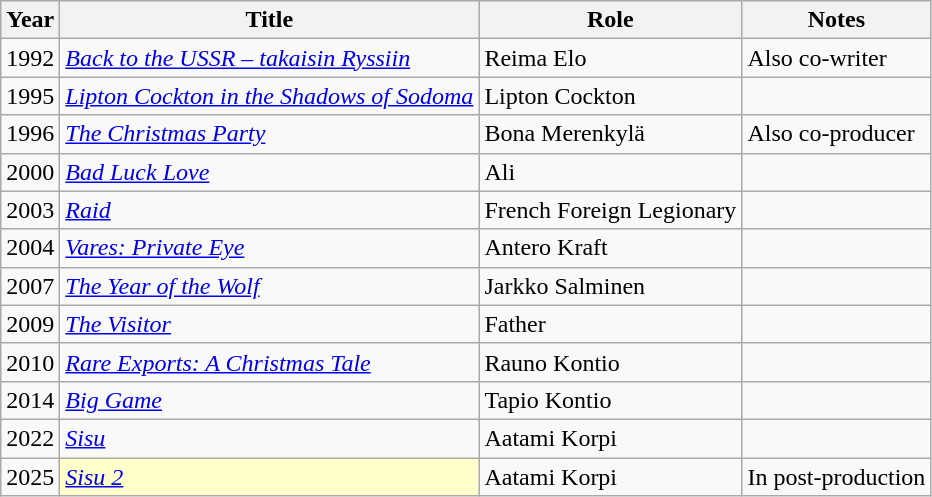<table class="wikitable sortable">
<tr>
<th>Year</th>
<th>Title</th>
<th>Role</th>
<th class="unsortable">Notes</th>
</tr>
<tr>
<td>1992</td>
<td><em><a href='#'>Back to the USSR – takaisin Ryssiin</a></em></td>
<td>Reima Elo</td>
<td>Also co-writer</td>
</tr>
<tr>
<td>1995</td>
<td><em><a href='#'>Lipton Cockton in the Shadows of Sodoma</a></em></td>
<td>Lipton Cockton</td>
<td></td>
</tr>
<tr>
<td>1996</td>
<td><em><a href='#'>The Christmas Party</a></em></td>
<td>Bona Merenkylä</td>
<td>Also co-producer</td>
</tr>
<tr>
<td>2000</td>
<td><em><a href='#'>Bad Luck Love</a></em></td>
<td>Ali</td>
<td></td>
</tr>
<tr>
<td>2003</td>
<td><em><a href='#'>Raid</a></em></td>
<td>French Foreign Legionary</td>
<td></td>
</tr>
<tr>
<td>2004</td>
<td><em><a href='#'>Vares: Private Eye</a></em></td>
<td>Antero Kraft</td>
<td></td>
</tr>
<tr>
<td>2007</td>
<td><em><a href='#'>The Year of the Wolf</a></em></td>
<td>Jarkko Salminen</td>
<td></td>
</tr>
<tr>
<td>2009</td>
<td><em><a href='#'>The Visitor</a></em></td>
<td>Father</td>
<td></td>
</tr>
<tr>
<td>2010</td>
<td><em><a href='#'>Rare Exports: A Christmas Tale</a></em></td>
<td>Rauno Kontio</td>
<td></td>
</tr>
<tr>
<td>2014</td>
<td><em><a href='#'>Big Game</a></em></td>
<td>Tapio Kontio</td>
<td></td>
</tr>
<tr>
<td>2022</td>
<td><em><a href='#'>Sisu</a></em></td>
<td>Aatami Korpi</td>
<td></td>
</tr>
<tr>
<td>2025</td>
<td style="background:#FFFFCC;"><em><a href='#'>Sisu 2</a></em> </td>
<td>Aatami Korpi</td>
<td>In post-production</td>
</tr>
</table>
